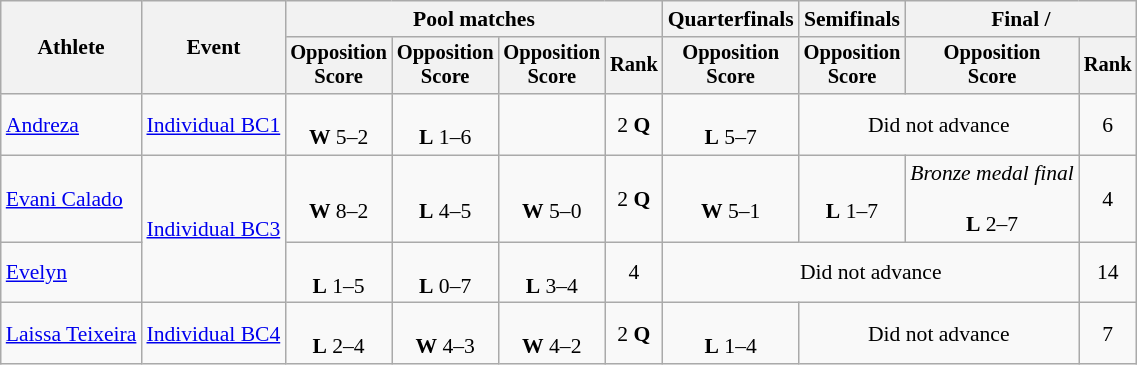<table class=wikitable style="font-size:90%">
<tr>
<th rowspan="2">Athlete</th>
<th rowspan="2">Event</th>
<th colspan="4">Pool matches</th>
<th>Quarterfinals</th>
<th>Semifinals</th>
<th colspan="2">Final / </th>
</tr>
<tr style="font-size:95%">
<th>Opposition<br>Score</th>
<th>Opposition<br>Score</th>
<th>Opposition<br>Score</th>
<th>Rank</th>
<th>Opposition<br>Score</th>
<th>Opposition<br>Score</th>
<th>Opposition<br>Score</th>
<th>Rank</th>
</tr>
<tr align=center>
<td align=left><a href='#'>Andreza </a></td>
<td align=left><a href='#'>Individual BC1</a></td>
<td><br><strong>W</strong> 5–2</td>
<td><br><strong>L</strong> 1–6</td>
<td></td>
<td>2 <strong>Q</strong></td>
<td><br><strong>L</strong> 5–7</td>
<td colspan=2>Did not advance</td>
<td>6</td>
</tr>
<tr align=center>
<td align=left><a href='#'>Evani Calado</a></td>
<td align=left rowspan=2><a href='#'>Individual BC3</a></td>
<td><br><strong>W</strong> 8–2</td>
<td><br><strong>L</strong> 4–5</td>
<td><br><strong>W</strong> 5–0</td>
<td>2 <strong>Q</strong></td>
<td><br><strong>W</strong> 5–1</td>
<td><br><strong>L</strong> 1–7</td>
<td><em>Bronze medal final</em><br><br><strong>L</strong> 2–7</td>
<td>4</td>
</tr>
<tr align=center>
<td align=left><a href='#'>Evelyn </a></td>
<td><br><strong>L</strong> 1–5</td>
<td><br><strong>L</strong> 0–7</td>
<td><br><strong>L</strong> 3–4</td>
<td>4</td>
<td colspan=3>Did not advance</td>
<td>14</td>
</tr>
<tr align=center>
<td align=left><a href='#'>Laissa Teixeira</a></td>
<td align=left><a href='#'>Individual BC4</a></td>
<td><br><strong>L</strong> 2–4</td>
<td><br><strong>W</strong> 4–3</td>
<td><br><strong>W</strong> 4–2</td>
<td>2 <strong>Q</strong></td>
<td><br><strong>L</strong> 1–4</td>
<td colspan=2>Did not advance</td>
<td>7</td>
</tr>
</table>
